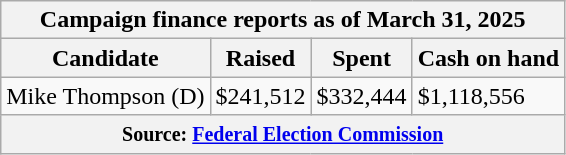<table class="wikitable sortable">
<tr>
<th colspan=4>Campaign finance reports as of March 31, 2025</th>
</tr>
<tr style="text-align:center;">
<th>Candidate</th>
<th>Raised</th>
<th>Spent</th>
<th>Cash on hand</th>
</tr>
<tr>
<td>Mike Thompson (D)</td>
<td>$241,512</td>
<td>$332,444</td>
<td>$1,118,556</td>
</tr>
<tr>
<th colspan="4"><small>Source: <a href='#'>Federal Election Commission</a></small></th>
</tr>
</table>
